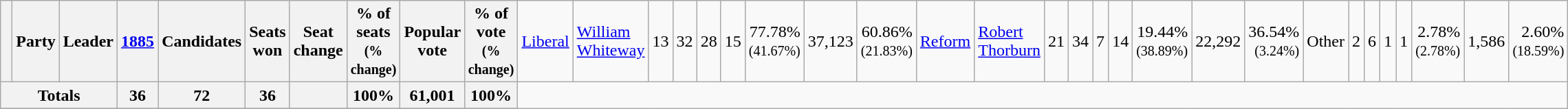<table class="wikitable">
<tr>
<th> </th>
<th>Party</th>
<th>Leader</th>
<th><a href='#'>1885</a></th>
<th>Candidates</th>
<th>Seats won</th>
<th>Seat change</th>
<th>% of seats<br><small>(% change)</small></th>
<th>Popular vote</th>
<th>% of vote<br><small>(% change)</small><br></th>
<td><a href='#'>Liberal</a></td>
<td><a href='#'>William Whiteway</a></td>
<td align=right>13</td>
<td align=right>32</td>
<td align=right>28</td>
<td align=right>15</td>
<td align=right>77.78%<br><small>(41.67%)</small></td>
<td align=right>37,123</td>
<td align=right >60.86%<br><small>(21.83%)</small><br></td>
<td><a href='#'>Reform</a></td>
<td><a href='#'>Robert Thorburn</a></td>
<td align=right>21</td>
<td align=right>34</td>
<td align=right>7</td>
<td align=right>14</td>
<td align=right>19.44%<br><small>(38.89%)</small></td>
<td align=right>22,292</td>
<td align=right >36.54%<br><small>(3.24%)</small><br></td>
<td colspan="2">Other</td>
<td align=right>2</td>
<td align=right>6</td>
<td align=right>1</td>
<td align=right> 1</td>
<td align=right>2.78%<br><small>(2.78%)</small></td>
<td align=right>1,586</td>
<td align=right >2.60%<br><small>(18.59%)</small></td>
</tr>
<tr>
<th colspan="3">Totals</th>
<th align=right>36</th>
<th align=right>72</th>
<th align=right>36</th>
<th align=right></th>
<th align=right>100%</th>
<th align=right>61,001</th>
<th align=right>100%</th>
</tr>
<tr>
</tr>
</table>
